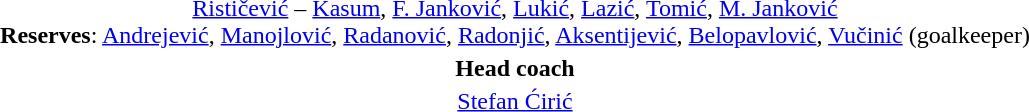<table style="text-align: center; margin-top: 1em; margin-left: auto; margin-right: auto">
<tr>
<td><a href='#'>Rističević</a> – <a href='#'>Kasum</a>, <a href='#'>F. Janković</a>, <a href='#'>Lukić</a>, <a href='#'>Lazić</a>, <a href='#'>Tomić</a>, <a href='#'>M. Janković</a><br><strong>Reserves</strong>: <a href='#'>Andrejević</a>, <a href='#'>Manojlović</a>, <a href='#'>Radanović</a>, <a href='#'>Radonjić</a>, <a href='#'>Aksentijević</a>, <a href='#'>Belopavlović</a>, <a href='#'>Vučinić</a> (goalkeeper)</td>
</tr>
<tr>
<td><strong>Head coach</strong></td>
</tr>
<tr>
<td><a href='#'>Stefan Ćirić</a></td>
</tr>
</table>
